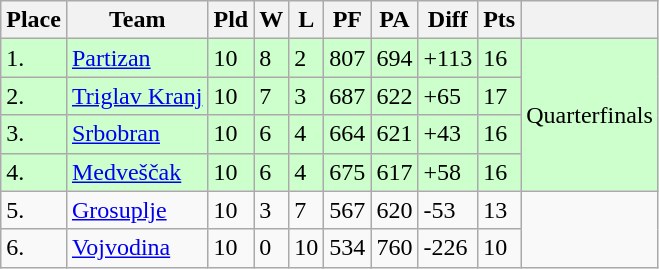<table class="wikitable">
<tr>
<th>Place</th>
<th>Team</th>
<th>Pld</th>
<th>W</th>
<th>L</th>
<th>PF</th>
<th>PA</th>
<th>Diff</th>
<th>Pts</th>
<th></th>
</tr>
<tr bgcolor=#ccffcc>
<td>1.</td>
<td> <a href='#'>Partizan</a></td>
<td>10</td>
<td>8</td>
<td>2</td>
<td>807</td>
<td>694</td>
<td>+113</td>
<td>16</td>
<td rowspan="4">Quarterfinals</td>
</tr>
<tr bgcolor=#ccffcc>
<td>2.</td>
<td> <a href='#'>Triglav Kranj</a></td>
<td>10</td>
<td>7</td>
<td>3</td>
<td>687</td>
<td>622</td>
<td>+65</td>
<td>17</td>
</tr>
<tr bgcolor=#ccffcc>
<td>3.</td>
<td> <a href='#'>Srbobran</a></td>
<td>10</td>
<td>6</td>
<td>4</td>
<td>664</td>
<td>621</td>
<td>+43</td>
<td>16</td>
</tr>
<tr bgcolor=#ccffcc>
<td>4.</td>
<td> <a href='#'>Medveščak</a></td>
<td>10</td>
<td>6</td>
<td>4</td>
<td>675</td>
<td>617</td>
<td>+58</td>
<td>16</td>
</tr>
<tr>
<td>5.</td>
<td> <a href='#'>Grosuplje</a></td>
<td>10</td>
<td>3</td>
<td>7</td>
<td>567</td>
<td>620</td>
<td>-53</td>
<td>13</td>
<td rowspan="2"></td>
</tr>
<tr>
<td>6.</td>
<td> <a href='#'>Vojvodina</a></td>
<td>10</td>
<td>0</td>
<td>10</td>
<td>534</td>
<td>760</td>
<td>-226</td>
<td>10</td>
</tr>
</table>
